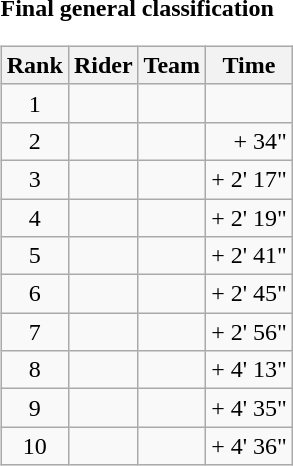<table>
<tr>
<td><strong>Final general classification</strong><br><table class="wikitable">
<tr>
<th scope="col">Rank</th>
<th scope="col">Rider</th>
<th scope="col">Team</th>
<th scope="col">Time</th>
</tr>
<tr>
<td style="text-align:center;">1</td>
<td></td>
<td></td>
<td style="text-align:right;"></td>
</tr>
<tr>
<td style="text-align:center;">2</td>
<td></td>
<td></td>
<td style="text-align:right;">+ 34"</td>
</tr>
<tr>
<td style="text-align:center;">3</td>
<td></td>
<td></td>
<td style="text-align:right;">+ 2' 17"</td>
</tr>
<tr>
<td style="text-align:center;">4</td>
<td></td>
<td></td>
<td style="text-align:right;">+ 2' 19"</td>
</tr>
<tr>
<td style="text-align:center;">5</td>
<td></td>
<td></td>
<td style="text-align:right;">+ 2' 41"</td>
</tr>
<tr>
<td style="text-align:center;">6</td>
<td></td>
<td></td>
<td style="text-align:right;">+ 2' 45"</td>
</tr>
<tr>
<td style="text-align:center;">7</td>
<td></td>
<td></td>
<td style="text-align:right;">+ 2' 56"</td>
</tr>
<tr>
<td style="text-align:center;">8</td>
<td></td>
<td></td>
<td style="text-align:right;">+ 4' 13"</td>
</tr>
<tr>
<td style="text-align:center;">9</td>
<td></td>
<td></td>
<td style="text-align:right;">+ 4' 35"</td>
</tr>
<tr>
<td style="text-align:center;">10</td>
<td></td>
<td></td>
<td style="text-align:right;">+ 4' 36"</td>
</tr>
</table>
</td>
</tr>
</table>
